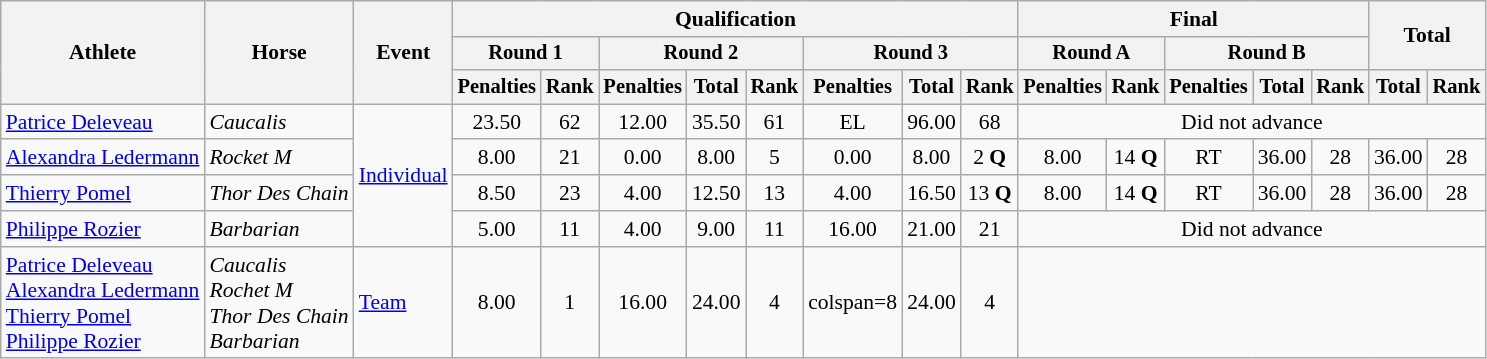<table class="wikitable" style="font-size:90%">
<tr>
<th rowspan="3">Athlete</th>
<th rowspan="3">Horse</th>
<th rowspan="3">Event</th>
<th colspan="8">Qualification</th>
<th colspan="5">Final</th>
<th rowspan=2 colspan="2">Total</th>
</tr>
<tr style="font-size:95%">
<th colspan="2">Round 1</th>
<th colspan="3">Round 2</th>
<th colspan="3">Round 3</th>
<th colspan="2">Round A</th>
<th colspan="3">Round B</th>
</tr>
<tr style="font-size:95%">
<th>Penalties</th>
<th>Rank</th>
<th>Penalties</th>
<th>Total</th>
<th>Rank</th>
<th>Penalties</th>
<th>Total</th>
<th>Rank</th>
<th>Penalties</th>
<th>Rank</th>
<th>Penalties</th>
<th>Total</th>
<th>Rank</th>
<th>Total</th>
<th>Rank</th>
</tr>
<tr align=center>
<td align=left><a href='#'>Patrice Deleveau</a></td>
<td align=left><em>Caucalis</em></td>
<td align=left rowspan=4><a href='#'>Individual</a></td>
<td>23.50</td>
<td>62</td>
<td>12.00</td>
<td>35.50</td>
<td>61</td>
<td>EL</td>
<td>96.00</td>
<td>68</td>
<td colspan=7>Did not advance</td>
</tr>
<tr align=center>
<td align=left><a href='#'>Alexandra Ledermann</a></td>
<td align=left><em>Rocket M</em></td>
<td>8.00</td>
<td>21</td>
<td>0.00</td>
<td>8.00</td>
<td>5</td>
<td>0.00</td>
<td>8.00</td>
<td>2 <strong>Q</strong></td>
<td>8.00</td>
<td>14 <strong>Q</strong></td>
<td>RT</td>
<td>36.00</td>
<td>28</td>
<td>36.00</td>
<td>28</td>
</tr>
<tr align=center>
<td align=left><a href='#'>Thierry Pomel</a></td>
<td align=left><em>Thor Des Chain</em></td>
<td>8.50</td>
<td>23</td>
<td>4.00</td>
<td>12.50</td>
<td>13</td>
<td>4.00</td>
<td>16.50</td>
<td>13 <strong>Q</strong></td>
<td>8.00</td>
<td>14 <strong>Q</strong></td>
<td>RT</td>
<td>36.00</td>
<td>28</td>
<td>36.00</td>
<td>28</td>
</tr>
<tr align=center>
<td align=left><a href='#'>Philippe Rozier</a></td>
<td align=left><em>Barbarian</em></td>
<td>5.00</td>
<td>11</td>
<td>4.00</td>
<td>9.00</td>
<td>11</td>
<td>16.00</td>
<td>21.00</td>
<td>21</td>
<td colspan=7>Did not advance</td>
</tr>
<tr align=center>
<td align=left><a href='#'>Patrice Deleveau</a><br> <a href='#'>Alexandra Ledermann</a><br> <a href='#'>Thierry Pomel</a><br> <a href='#'>Philippe Rozier</a></td>
<td align=left><em>Caucalis</em><br> <em>Rochet M</em><br> <em>Thor Des Chain</em><br> <em>Barbarian</em></td>
<td align=left><a href='#'>Team</a></td>
<td>8.00</td>
<td>1</td>
<td>16.00</td>
<td>24.00</td>
<td>4</td>
<td>colspan=8 </td>
<td>24.00</td>
<td>4</td>
</tr>
</table>
